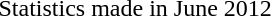<table>
<tr>
<td style="text-align: center"></td>
<td style="text-align: center"></td>
<td style="text-align: center"><br>Statistics made in June 2012</td>
</tr>
</table>
